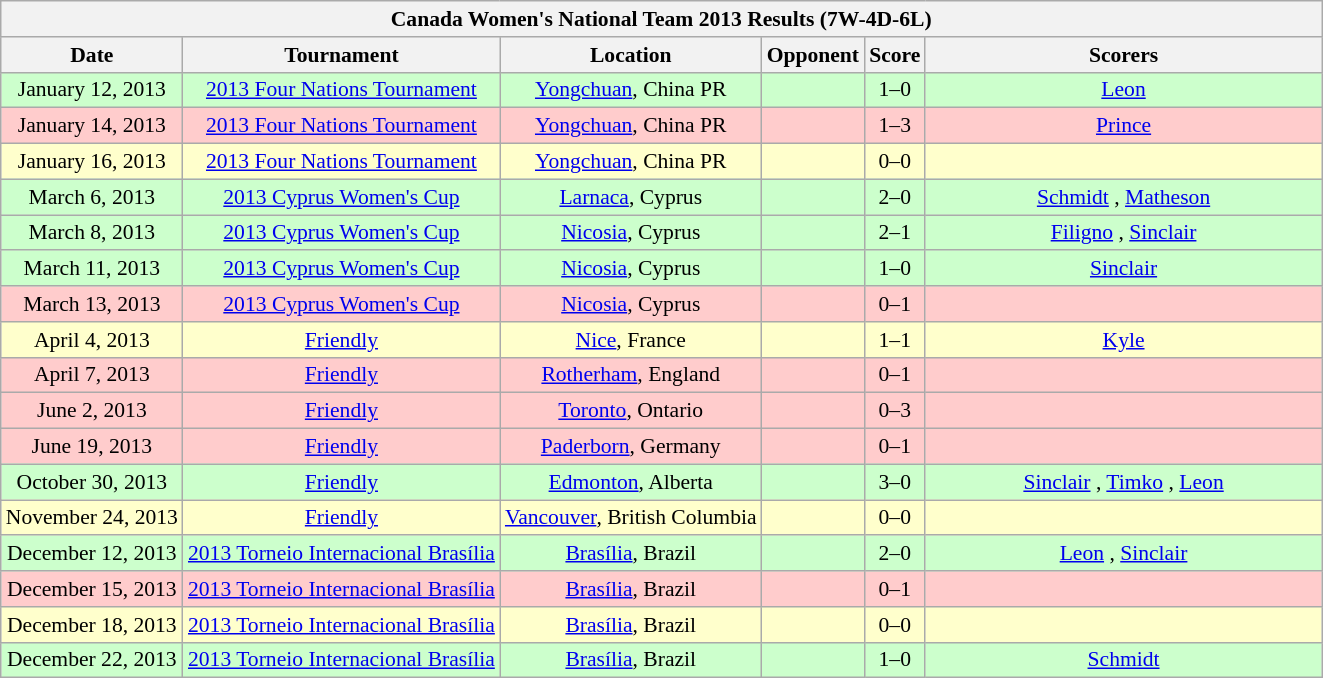<table class="wikitable collapsible collapsed" style="font-size:90%">
<tr>
<th colspan="6"><strong>Canada Women's National Team 2013 Results (7W-4D-6L)</strong></th>
</tr>
<tr>
<th>Date</th>
<th>Tournament</th>
<th>Location</th>
<th>Opponent</th>
<th>Score</th>
<th width=30%>Scorers</th>
</tr>
<tr style="background:#cfc;">
<td style="text-align: center;">January 12, 2013</td>
<td style="text-align: center;"><a href='#'>2013 Four Nations Tournament</a></td>
<td style="text-align: center;"><a href='#'>Yongchuan</a>, China PR</td>
<td></td>
<td style="text-align: center;">1–0</td>
<td style="text-align: center;"><a href='#'>Leon</a> </td>
</tr>
<tr style="background:#fcc;">
<td style="text-align: center;">January 14, 2013</td>
<td style="text-align: center;"><a href='#'>2013 Four Nations Tournament</a></td>
<td style="text-align: center;"><a href='#'>Yongchuan</a>, China PR</td>
<td></td>
<td style="text-align: center;">1–3</td>
<td style="text-align: center;"><a href='#'>Prince</a> </td>
</tr>
<tr style="background:#ffc;">
<td style="text-align: center;">January 16, 2013</td>
<td style="text-align: center;"><a href='#'>2013 Four Nations Tournament</a></td>
<td style="text-align: center;"><a href='#'>Yongchuan</a>, China PR</td>
<td></td>
<td style="text-align: center;">0–0</td>
<td style="text-align: center;"></td>
</tr>
<tr style="background:#cfc;">
<td style="text-align: center;">March 6, 2013</td>
<td style="text-align: center;"><a href='#'>2013 Cyprus Women's Cup</a></td>
<td style="text-align: center;"><a href='#'>Larnaca</a>, Cyprus</td>
<td></td>
<td style="text-align: center;">2–0</td>
<td style="text-align: center;"><a href='#'>Schmidt</a> , <a href='#'>Matheson</a> </td>
</tr>
<tr style="background:#cfc;">
<td style="text-align: center;">March 8, 2013</td>
<td style="text-align: center;"><a href='#'>2013 Cyprus Women's Cup</a></td>
<td style="text-align: center;"><a href='#'>Nicosia</a>, Cyprus</td>
<td></td>
<td style="text-align: center;">2–1</td>
<td style="text-align: center;"><a href='#'>Filigno</a> , <a href='#'>Sinclair</a> </td>
</tr>
<tr style="background:#cfc;">
<td style="text-align: center;">March 11, 2013</td>
<td style="text-align: center;"><a href='#'>2013 Cyprus Women's Cup</a></td>
<td style="text-align: center;"><a href='#'>Nicosia</a>, Cyprus</td>
<td></td>
<td style="text-align: center;">1–0</td>
<td style="text-align: center;"><a href='#'>Sinclair</a> </td>
</tr>
<tr style="background:#fcc;">
<td style="text-align: center;">March 13, 2013</td>
<td style="text-align: center;"><a href='#'>2013 Cyprus Women's Cup</a></td>
<td style="text-align: center;"><a href='#'>Nicosia</a>, Cyprus</td>
<td></td>
<td style="text-align: center;">0–1</td>
<td style="text-align: center;"></td>
</tr>
<tr style="background:#ffc;">
<td style="text-align: center;">April 4, 2013</td>
<td style="text-align: center;"><a href='#'>Friendly</a></td>
<td style="text-align: center;"><a href='#'>Nice</a>, France</td>
<td></td>
<td style="text-align: center;">1–1</td>
<td style="text-align: center;"><a href='#'>Kyle</a> </td>
</tr>
<tr style="background:#fcc;">
<td style="text-align: center;">April 7, 2013</td>
<td style="text-align: center;"><a href='#'>Friendly</a></td>
<td style="text-align: center;"><a href='#'>Rotherham</a>, England</td>
<td></td>
<td style="text-align: center;">0–1</td>
<td style="text-align: center;"></td>
</tr>
<tr style="background:#fcc;">
<td style="text-align: center;">June 2, 2013</td>
<td style="text-align: center;"><a href='#'>Friendly</a></td>
<td style="text-align: center;"><a href='#'>Toronto</a>, Ontario</td>
<td></td>
<td style="text-align: center;">0–3</td>
<td style="text-align: center;"></td>
</tr>
<tr style="background:#fcc;">
<td style="text-align: center;">June 19, 2013</td>
<td style="text-align: center;"><a href='#'>Friendly</a></td>
<td style="text-align: center;"><a href='#'>Paderborn</a>, Germany</td>
<td></td>
<td style="text-align: center;">0–1</td>
<td style="text-align: center;"></td>
</tr>
<tr style="background:#cfc;">
<td style="text-align: center;">October 30, 2013</td>
<td style="text-align: center;"><a href='#'>Friendly</a></td>
<td style="text-align: center;"><a href='#'>Edmonton</a>, Alberta</td>
<td></td>
<td style="text-align: center;">3–0</td>
<td style="text-align: center;"><a href='#'>Sinclair</a> , <a href='#'>Timko</a> , <a href='#'>Leon</a> </td>
</tr>
<tr style="background:#ffc;">
<td style="text-align: center;">November 24, 2013</td>
<td style="text-align: center;"><a href='#'>Friendly</a></td>
<td style="text-align: center;"><a href='#'>Vancouver</a>, British Columbia</td>
<td></td>
<td style="text-align: center;">0–0</td>
<td style="text-align: center;"></td>
</tr>
<tr style="background:#cfc;">
<td style="text-align: center;">December 12, 2013</td>
<td style="text-align: center;"><a href='#'>2013 Torneio Internacional Brasília</a></td>
<td style="text-align: center;"><a href='#'>Brasília</a>, Brazil</td>
<td></td>
<td style="text-align: center;">2–0</td>
<td style="text-align: center;"><a href='#'>Leon</a> , <a href='#'>Sinclair</a> </td>
</tr>
<tr style="background:#fcc;">
<td style="text-align: center;">December 15, 2013</td>
<td style="text-align: center;"><a href='#'>2013 Torneio Internacional Brasília</a></td>
<td style="text-align: center;"><a href='#'>Brasília</a>, Brazil</td>
<td></td>
<td style="text-align: center;">0–1</td>
<td style="text-align: center;"></td>
</tr>
<tr style="background:#ffc;">
<td style="text-align: center;">December 18, 2013</td>
<td style="text-align: center;"><a href='#'>2013 Torneio Internacional Brasília</a></td>
<td style="text-align: center;"><a href='#'>Brasília</a>, Brazil</td>
<td></td>
<td style="text-align: center;">0–0</td>
<td style="text-align: center;"></td>
</tr>
<tr style="background:#cfc;">
<td style="text-align: center;">December 22, 2013</td>
<td style="text-align: center;"><a href='#'>2013 Torneio Internacional Brasília</a></td>
<td style="text-align: center;"><a href='#'>Brasília</a>, Brazil</td>
<td></td>
<td style="text-align: center;">1–0</td>
<td style="text-align: center;"><a href='#'>Schmidt</a> </td>
</tr>
</table>
